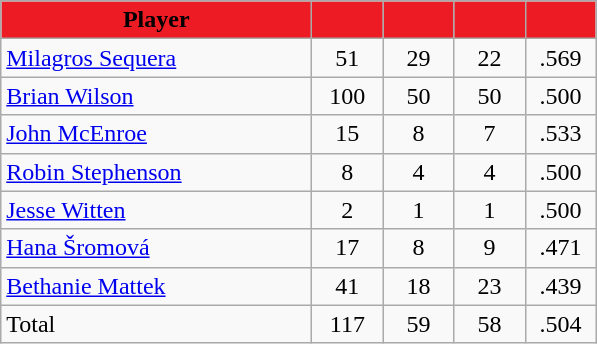<table class="wikitable" style="text-align:center">
<tr>
<th style="background:#ED1C24; color:black" width="200px">Player</th>
<th style="background:#ED1C24; color:black" width="40px"></th>
<th style="background:#ED1C24; color:black" width="40px"></th>
<th style="background:#ED1C24; color:black" width="40px"></th>
<th style="background:#ED1C24; color:black" width="40px"></th>
</tr>
<tr>
<td style="text-align:left"><a href='#'>Milagros Sequera</a></td>
<td>51</td>
<td>29</td>
<td>22</td>
<td>.569</td>
</tr>
<tr>
<td style="text-align:left"><a href='#'>Brian Wilson</a></td>
<td>100</td>
<td>50</td>
<td>50</td>
<td>.500</td>
</tr>
<tr>
<td style="text-align:left"><a href='#'>John McEnroe</a></td>
<td>15</td>
<td>8</td>
<td>7</td>
<td>.533</td>
</tr>
<tr>
<td style="text-align:left"><a href='#'>Robin Stephenson</a></td>
<td>8</td>
<td>4</td>
<td>4</td>
<td>.500</td>
</tr>
<tr>
<td style="text-align:left"><a href='#'>Jesse Witten</a></td>
<td>2</td>
<td>1</td>
<td>1</td>
<td>.500</td>
</tr>
<tr>
<td style="text-align:left"><a href='#'>Hana Šromová</a></td>
<td>17</td>
<td>8</td>
<td>9</td>
<td>.471</td>
</tr>
<tr>
<td style="text-align:left"><a href='#'>Bethanie Mattek</a></td>
<td>41</td>
<td>18</td>
<td>23</td>
<td>.439</td>
</tr>
<tr>
<td style="text-align:left">Total</td>
<td>117</td>
<td>59</td>
<td>58</td>
<td>.504</td>
</tr>
</table>
